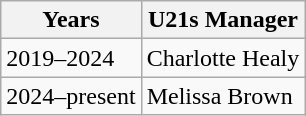<table class="wikitable">
<tr>
<th>Years</th>
<th>U21s Manager</th>
</tr>
<tr>
<td>2019–2024</td>
<td> Charlotte Healy</td>
</tr>
<tr>
<td>2024–present</td>
<td> Melissa Brown</td>
</tr>
</table>
